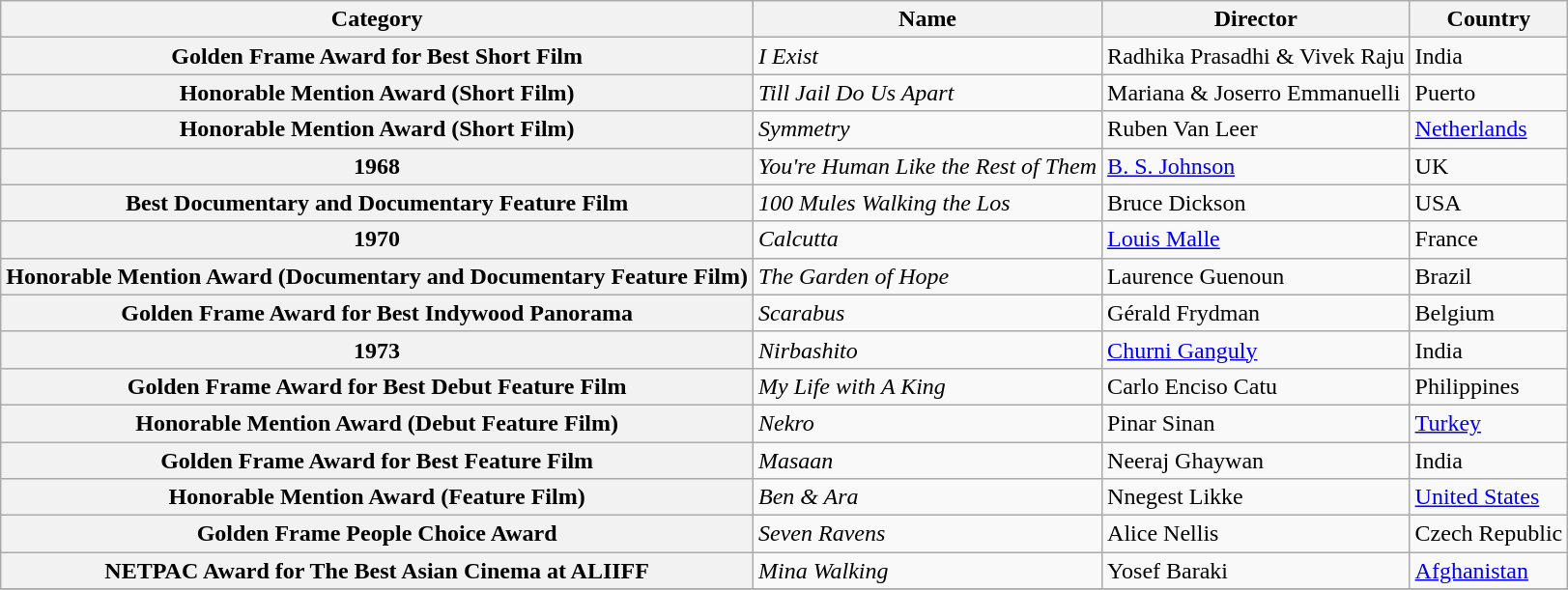<table class="wikitable sortable">
<tr>
<th scope="col">Category</th>
<th scope="col">Name</th>
<th scope="col">Director</th>
<th scope="col">Country</th>
</tr>
<tr>
<th scope="row">Golden Frame Award for Best Short Film</th>
<td><em>I Exist</em></td>
<td>Radhika Prasadhi & Vivek Raju</td>
<td>India</td>
</tr>
<tr>
<th scope="row">Honorable Mention Award (Short Film)</th>
<td><em>Till Jail Do Us Apart</em></td>
<td>Mariana & Joserro Emmanuelli</td>
<td>Puerto</td>
</tr>
<tr>
<th scope="row">Honorable Mention Award (Short Film)</th>
<td><em>Symmetry</em></td>
<td>Ruben Van Leer</td>
<td><a href='#'>Netherlands</a></td>
</tr>
<tr>
<th scope="row">1968</th>
<td><em>You're Human Like the Rest of Them</em></td>
<td><a href='#'>B. S. Johnson</a></td>
<td>UK</td>
</tr>
<tr>
<th scope="row">Best Documentary and Documentary Feature Film</th>
<td><em>100 Mules Walking the Los</em></td>
<td>Bruce Dickson</td>
<td>USA</td>
</tr>
<tr>
<th scope="row">1970</th>
<td><em>Calcutta</em></td>
<td><a href='#'>Louis Malle</a></td>
<td>France</td>
</tr>
<tr>
<th scope="row">Honorable Mention Award (Documentary and Documentary Feature Film)</th>
<td><em>The Garden of Hope</em></td>
<td>Laurence Guenoun</td>
<td>Brazil</td>
</tr>
<tr>
<th scope="row">Golden Frame Award for Best Indywood Panorama</th>
<td><em>Scarabus</em></td>
<td>Gérald Frydman</td>
<td>Belgium</td>
</tr>
<tr>
<th scope="row">1973</th>
<td><em>Nirbashito</em></td>
<td><a href='#'>Churni Ganguly</a></td>
<td>India</td>
</tr>
<tr>
<th scope="row">Golden Frame Award for Best Debut Feature Film</th>
<td><em>My Life with A King</em></td>
<td>Carlo Enciso Catu</td>
<td>Philippines</td>
</tr>
<tr>
<th scope="row">Honorable Mention Award (Debut Feature Film)</th>
<td><em>Nekro</em></td>
<td>Pinar Sinan</td>
<td><a href='#'>Turkey</a></td>
</tr>
<tr>
<th scope="row">Golden Frame Award for Best Feature Film</th>
<td><em>Masaan</em></td>
<td>Neeraj Ghaywan</td>
<td>India</td>
</tr>
<tr>
<th scope="row">Honorable Mention Award (Feature Film)</th>
<td><em>Ben & Ara</em></td>
<td>Nnegest Likke</td>
<td><a href='#'>United States</a></td>
</tr>
<tr>
<th scope="row">Golden Frame People Choice Award</th>
<td><em>Seven Ravens</em></td>
<td>Alice Nellis</td>
<td>Czech Republic</td>
</tr>
<tr>
<th scope="row">NETPAC Award for The Best Asian Cinema at ALIIFF</th>
<td><em>Mina Walking</em></td>
<td>Yosef Baraki</td>
<td><a href='#'>Afghanistan</a></td>
</tr>
<tr>
</tr>
</table>
